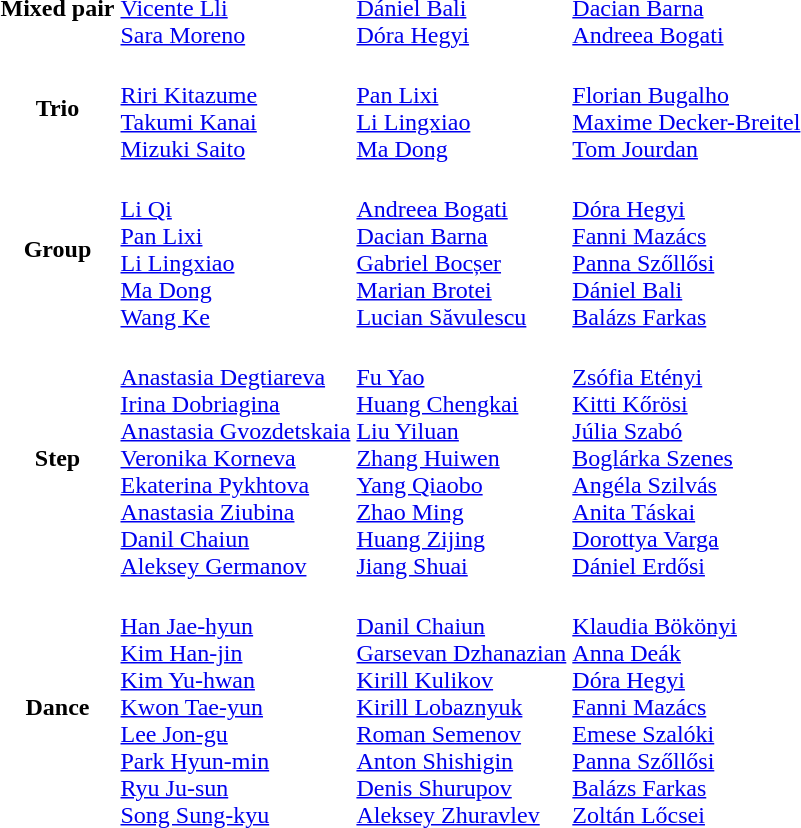<table>
<tr>
<th scope="row">Mixed pair</th>
<td><br><a href='#'>Vicente Lli</a><br><a href='#'>Sara Moreno</a></td>
<td><br><a href='#'>Dániel Bali</a><br><a href='#'>Dóra Hegyi</a></td>
<td><br><a href='#'>Dacian Barna</a><br><a href='#'>Andreea Bogati</a></td>
</tr>
<tr>
<th scope="row">Trio</th>
<td><br><a href='#'>Riri Kitazume</a><br><a href='#'>Takumi Kanai</a><br><a href='#'>Mizuki Saito</a></td>
<td><br><a href='#'>Pan Lixi</a><br><a href='#'>Li Lingxiao</a><br><a href='#'>Ma Dong</a></td>
<td><br><a href='#'>Florian Bugalho</a><br><a href='#'>Maxime Decker-Breitel</a><br><a href='#'>Tom Jourdan</a></td>
</tr>
<tr>
<th scope="row">Group</th>
<td><br><a href='#'>Li Qi</a><br><a href='#'>Pan Lixi</a><br><a href='#'>Li Lingxiao</a><br><a href='#'>Ma Dong</a><br><a href='#'>Wang Ke</a></td>
<td><br><a href='#'>Andreea Bogati</a><br><a href='#'>Dacian Barna</a><br><a href='#'>Gabriel Bocșer</a><br><a href='#'>Marian Brotei</a><br><a href='#'>Lucian Săvulescu</a></td>
<td><br><a href='#'>Dóra Hegyi</a><br><a href='#'>Fanni Mazács</a><br><a href='#'>Panna Szőllősi</a><br><a href='#'>Dániel Bali</a><br><a href='#'>Balázs Farkas</a></td>
</tr>
<tr>
<th scope="row">Step</th>
<td><br><a href='#'>Anastasia Degtiareva</a><br><a href='#'>Irina Dobriagina</a><br><a href='#'>Anastasia Gvozdetskaia</a><br><a href='#'>Veronika Korneva</a><br><a href='#'>Ekaterina Pykhtova</a><br><a href='#'>Anastasia Ziubina</a><br><a href='#'>Danil Chaiun</a><br><a href='#'>Aleksey Germanov</a></td>
<td><br><a href='#'>Fu Yao</a><br><a href='#'>Huang Chengkai</a><br><a href='#'>Liu Yiluan</a><br><a href='#'>Zhang Huiwen</a><br><a href='#'>Yang Qiaobo</a><br><a href='#'>Zhao Ming</a><br><a href='#'>Huang Zijing</a><br><a href='#'>Jiang Shuai</a></td>
<td><br><a href='#'>Zsófia Etényi</a><br><a href='#'>Kitti Kőrösi</a><br><a href='#'>Júlia Szabó</a><br><a href='#'>Boglárka Szenes</a><br><a href='#'>Angéla Szilvás</a><br><a href='#'>Anita Táskai</a><br><a href='#'>Dorottya Varga</a><br><a href='#'>Dániel Erdősi</a></td>
</tr>
<tr>
<th scope="row">Dance</th>
<td><br><a href='#'>Han Jae-hyun</a><br><a href='#'>Kim Han-jin</a><br><a href='#'>Kim Yu-hwan</a><br><a href='#'>Kwon Tae-yun</a><br><a href='#'>Lee Jon-gu</a><br><a href='#'>Park Hyun-min</a><br><a href='#'>Ryu Ju-sun</a><br><a href='#'>Song Sung-kyu</a></td>
<td><br><a href='#'>Danil Chaiun</a><br><a href='#'>Garsevan Dzhanazian</a><br><a href='#'>Kirill Kulikov</a><br><a href='#'>Kirill Lobaznyuk</a><br><a href='#'>Roman Semenov</a><br><a href='#'>Anton Shishigin</a><br><a href='#'>Denis Shurupov</a><br><a href='#'>Aleksey Zhuravlev</a></td>
<td><br><a href='#'>Klaudia Bökönyi</a><br><a href='#'>Anna Deák</a><br><a href='#'>Dóra Hegyi</a><br><a href='#'>Fanni Mazács</a><br><a href='#'>Emese Szalóki</a><br><a href='#'>Panna Szőllősi</a><br><a href='#'>Balázs Farkas</a><br><a href='#'>Zoltán Lőcsei</a></td>
</tr>
</table>
